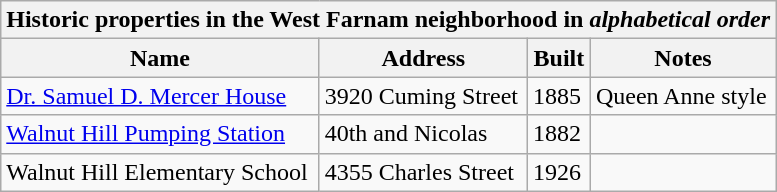<table class="wikitable">
<tr>
<th align="center" colspan="6"><strong>Historic properties in the West Farnam neighborhood</strong> in <em>alphabetical order</em></th>
</tr>
<tr>
<th>Name</th>
<th>Address</th>
<th>Built</th>
<th>Notes</th>
</tr>
<tr>
<td><a href='#'>Dr. Samuel D. Mercer House</a></td>
<td>3920 Cuming Street</td>
<td>1885</td>
<td>Queen Anne style</td>
</tr>
<tr>
<td><a href='#'>Walnut Hill Pumping Station</a></td>
<td>40th and Nicolas</td>
<td>1882</td>
<td></td>
</tr>
<tr>
<td>Walnut Hill Elementary School</td>
<td>4355 Charles Street</td>
<td>1926</td>
<td></td>
</tr>
</table>
